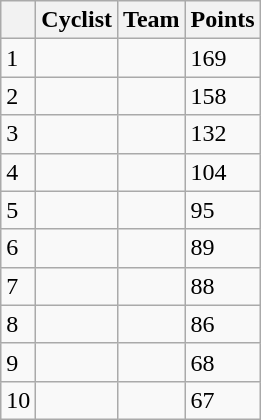<table class="wikitable">
<tr>
<th></th>
<th>Cyclist</th>
<th>Team</th>
<th>Points</th>
</tr>
<tr>
<td>1</td>
<td> </td>
<td></td>
<td>169</td>
</tr>
<tr>
<td>2</td>
<td> </td>
<td></td>
<td>158</td>
</tr>
<tr>
<td>3</td>
<td></td>
<td></td>
<td>132</td>
</tr>
<tr>
<td>4</td>
<td></td>
<td></td>
<td>104</td>
</tr>
<tr>
<td>5</td>
<td> </td>
<td></td>
<td>95</td>
</tr>
<tr>
<td>6</td>
<td></td>
<td></td>
<td>89</td>
</tr>
<tr>
<td>7</td>
<td></td>
<td></td>
<td>88</td>
</tr>
<tr>
<td>8</td>
<td></td>
<td></td>
<td>86</td>
</tr>
<tr>
<td>9</td>
<td></td>
<td></td>
<td>68</td>
</tr>
<tr>
<td>10</td>
<td></td>
<td></td>
<td>67</td>
</tr>
</table>
